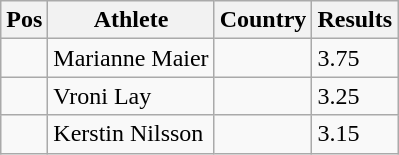<table class="wikitable">
<tr>
<th>Pos</th>
<th>Athlete</th>
<th>Country</th>
<th>Results</th>
</tr>
<tr>
<td align="center"></td>
<td>Marianne Maier</td>
<td></td>
<td>3.75</td>
</tr>
<tr>
<td align="center"></td>
<td>Vroni Lay</td>
<td></td>
<td>3.25</td>
</tr>
<tr>
<td align="center"></td>
<td>Kerstin Nilsson</td>
<td></td>
<td>3.15</td>
</tr>
</table>
